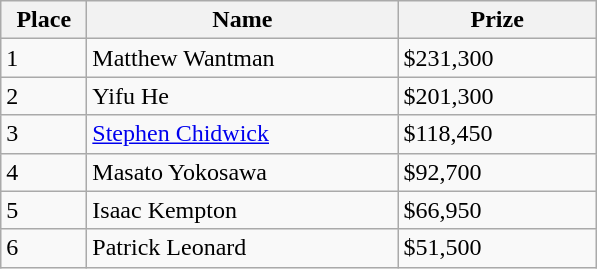<table class="wikitable">
<tr>
<th width="50">Place</th>
<th width="200">Name</th>
<th width="125">Prize</th>
</tr>
<tr>
<td>1</td>
<td> Matthew Wantman</td>
<td>$231,300</td>
</tr>
<tr>
<td>2</td>
<td> Yifu He</td>
<td>$201,300</td>
</tr>
<tr>
<td>3</td>
<td> <a href='#'>Stephen Chidwick</a></td>
<td>$118,450</td>
</tr>
<tr>
<td>4</td>
<td> Masato Yokosawa</td>
<td>$92,700</td>
</tr>
<tr>
<td>5</td>
<td> Isaac Kempton</td>
<td>$66,950</td>
</tr>
<tr>
<td>6</td>
<td> Patrick Leonard</td>
<td>$51,500</td>
</tr>
</table>
